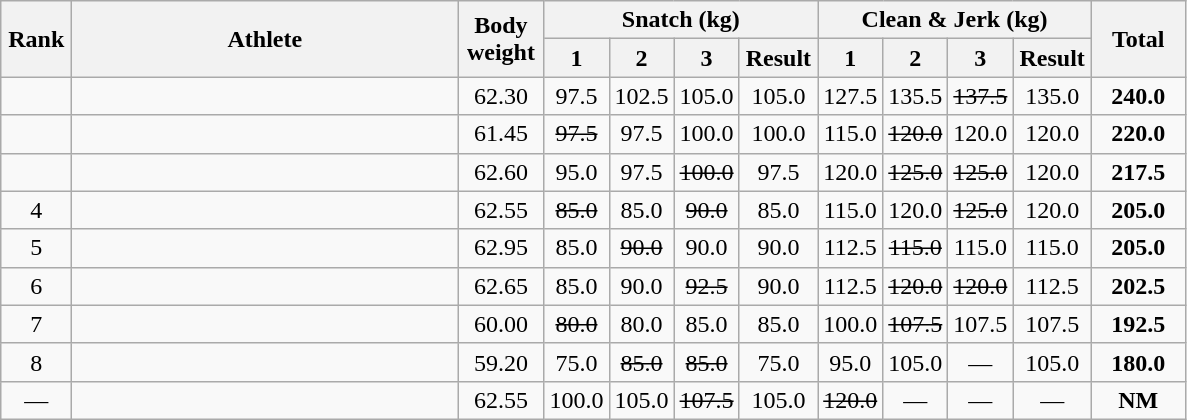<table class = "wikitable" style="text-align:center;">
<tr>
<th rowspan=2 width=40>Rank</th>
<th rowspan=2 width=250>Athlete</th>
<th rowspan=2 width=50>Body weight</th>
<th colspan=4>Snatch (kg)</th>
<th colspan=4>Clean & Jerk (kg)</th>
<th rowspan=2 width=55>Total</th>
</tr>
<tr>
<th width=35>1</th>
<th width=35>2</th>
<th width=35>3</th>
<th width=45>Result</th>
<th width=35>1</th>
<th width=35>2</th>
<th width=35>3</th>
<th width=45>Result</th>
</tr>
<tr>
<td></td>
<td align=left></td>
<td>62.30</td>
<td>97.5</td>
<td>102.5</td>
<td>105.0</td>
<td>105.0</td>
<td>127.5</td>
<td>135.5</td>
<td><s>137.5</s></td>
<td>135.0</td>
<td><strong>240.0</strong></td>
</tr>
<tr>
<td></td>
<td align=left></td>
<td>61.45</td>
<td><s>97.5</s></td>
<td>97.5</td>
<td>100.0</td>
<td>100.0</td>
<td>115.0</td>
<td><s>120.0</s></td>
<td>120.0</td>
<td>120.0</td>
<td><strong>220.0</strong></td>
</tr>
<tr>
<td></td>
<td align=left></td>
<td>62.60</td>
<td>95.0</td>
<td>97.5</td>
<td><s>100.0</s></td>
<td>97.5</td>
<td>120.0</td>
<td><s>125.0</s></td>
<td><s>125.0</s></td>
<td>120.0</td>
<td><strong>217.5</strong></td>
</tr>
<tr>
<td>4</td>
<td align=left></td>
<td>62.55</td>
<td><s>85.0</s></td>
<td>85.0</td>
<td><s>90.0</s></td>
<td>85.0</td>
<td>115.0</td>
<td>120.0</td>
<td><s>125.0</s></td>
<td>120.0</td>
<td><strong>205.0</strong></td>
</tr>
<tr>
<td>5</td>
<td align=left></td>
<td>62.95</td>
<td>85.0</td>
<td><s>90.0</s></td>
<td>90.0</td>
<td>90.0</td>
<td>112.5</td>
<td><s>115.0</s></td>
<td>115.0</td>
<td>115.0</td>
<td><strong>205.0</strong></td>
</tr>
<tr>
<td>6</td>
<td align=left></td>
<td>62.65</td>
<td>85.0</td>
<td>90.0</td>
<td><s>92.5</s></td>
<td>90.0</td>
<td>112.5</td>
<td><s>120.0</s></td>
<td><s>120.0</s></td>
<td>112.5</td>
<td><strong>202.5</strong></td>
</tr>
<tr>
<td>7</td>
<td align=left></td>
<td>60.00</td>
<td><s>80.0</s></td>
<td>80.0</td>
<td>85.0</td>
<td>85.0</td>
<td>100.0</td>
<td><s>107.5</s></td>
<td>107.5</td>
<td>107.5</td>
<td><strong>192.5</strong></td>
</tr>
<tr>
<td>8</td>
<td align=left></td>
<td>59.20</td>
<td>75.0</td>
<td><s>85.0</s></td>
<td><s>85.0</s></td>
<td>75.0</td>
<td>95.0</td>
<td>105.0</td>
<td>—</td>
<td>105.0</td>
<td><strong>180.0</strong></td>
</tr>
<tr>
<td>—</td>
<td align=left></td>
<td>62.55</td>
<td>100.0</td>
<td>105.0</td>
<td><s>107.5</s></td>
<td>105.0</td>
<td><s>120.0</s></td>
<td>—</td>
<td>—</td>
<td>—</td>
<td><strong>NM</strong></td>
</tr>
</table>
